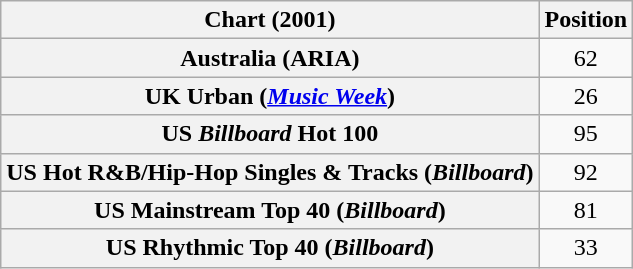<table class="wikitable sortable plainrowheaders" style="text-align:center">
<tr>
<th scope="col">Chart (2001)</th>
<th scope="col">Position</th>
</tr>
<tr>
<th scope="row">Australia (ARIA)</th>
<td>62</td>
</tr>
<tr>
<th scope="row">UK Urban (<em><a href='#'>Music Week</a></em>)</th>
<td>26</td>
</tr>
<tr>
<th scope="row">US <em>Billboard</em> Hot 100</th>
<td>95</td>
</tr>
<tr>
<th scope="row">US Hot R&B/Hip-Hop Singles & Tracks (<em>Billboard</em>)</th>
<td>92</td>
</tr>
<tr>
<th scope="row">US Mainstream Top 40 (<em>Billboard</em>)</th>
<td>81</td>
</tr>
<tr>
<th scope="row">US Rhythmic Top 40 (<em>Billboard</em>)</th>
<td>33</td>
</tr>
</table>
